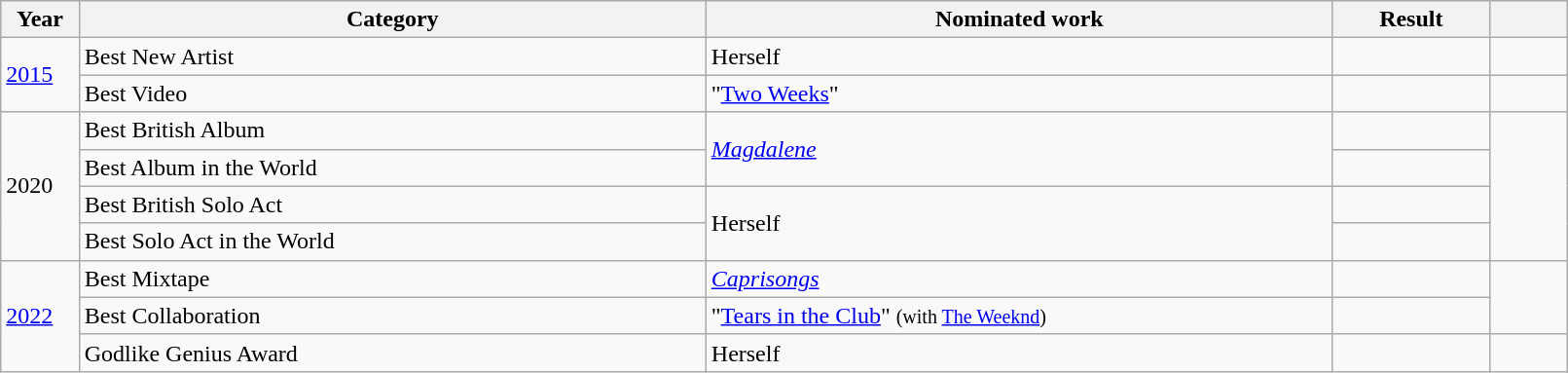<table class="wikitable" style="width:85%;">
<tr>
<th width=5%>Year</th>
<th style="width:40%;">Category</th>
<th style="width:40%;">Nominated work</th>
<th style="width:10%;">Result</th>
<th width=5%></th>
</tr>
<tr>
<td rowspan="2"><a href='#'>2015</a></td>
<td>Best New Artist</td>
<td>Herself</td>
<td></td>
<td></td>
</tr>
<tr>
<td>Best Video</td>
<td>"<a href='#'>Two Weeks</a>"</td>
<td></td>
<td></td>
</tr>
<tr>
<td rowspan=4>2020</td>
<td>Best British Album</td>
<td rowspan=2><em><a href='#'>Magdalene</a></em></td>
<td></td>
<td rowspan=4></td>
</tr>
<tr>
<td>Best Album in the World</td>
<td></td>
</tr>
<tr>
<td>Best British Solo Act</td>
<td rowspan=2>Herself</td>
<td></td>
</tr>
<tr>
<td>Best Solo Act in the World</td>
<td></td>
</tr>
<tr>
<td rowspan=3><a href='#'>2022</a></td>
<td>Best Mixtape</td>
<td><em><a href='#'>Caprisongs</a></em></td>
<td></td>
<td rowspan=2></td>
</tr>
<tr>
<td>Best Collaboration</td>
<td>"<a href='#'>Tears in the Club</a>" <small>(with <a href='#'>The Weeknd</a>)</small></td>
<td></td>
</tr>
<tr>
<td>Godlike Genius Award</td>
<td>Herself</td>
<td></td>
<td></td>
</tr>
</table>
